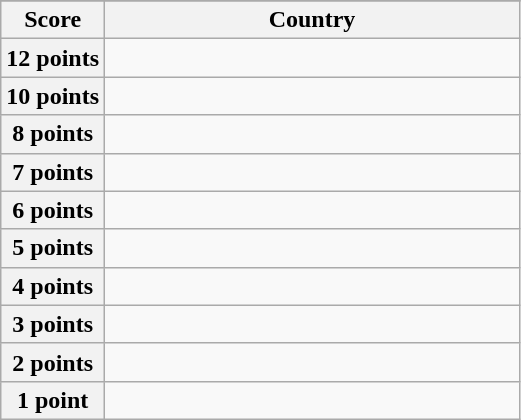<table class="wikitable">
<tr>
</tr>
<tr>
<th scope="col" width="20%">Score</th>
<th scope="col">Country</th>
</tr>
<tr>
<th scope="row">12 points</th>
<td></td>
</tr>
<tr>
<th scope="row">10 points</th>
<td></td>
</tr>
<tr>
<th scope="row">8 points</th>
<td></td>
</tr>
<tr>
<th scope="row">7 points</th>
<td></td>
</tr>
<tr>
<th scope="row">6 points</th>
<td></td>
</tr>
<tr>
<th scope="row">5 points</th>
<td></td>
</tr>
<tr>
<th scope="row">4 points</th>
<td></td>
</tr>
<tr>
<th scope="row">3 points</th>
<td></td>
</tr>
<tr>
<th scope="row">2 points</th>
<td></td>
</tr>
<tr>
<th scope="row">1 point</th>
<td></td>
</tr>
</table>
